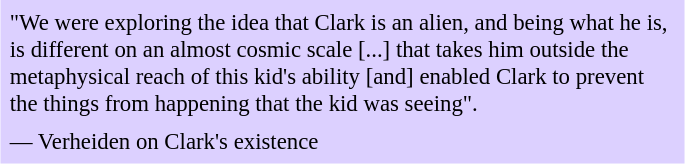<table class="toccolours" style="float: left; margin-left: 1em; margin-right: 2em; font-size: 95%; background:#DCD0FF; color:black; width:30em; max-width: 40%;" cellspacing="5">
<tr>
<td style="text-align: left;">"We were exploring the idea that Clark is an alien, and being what he is, is different on an almost cosmic scale [...] that takes him outside the metaphysical reach of this kid's ability [and] enabled Clark to prevent the things from happening that the kid was seeing".</td>
</tr>
<tr>
<td style="text-align: left;">— Verheiden on Clark's existence</td>
</tr>
</table>
